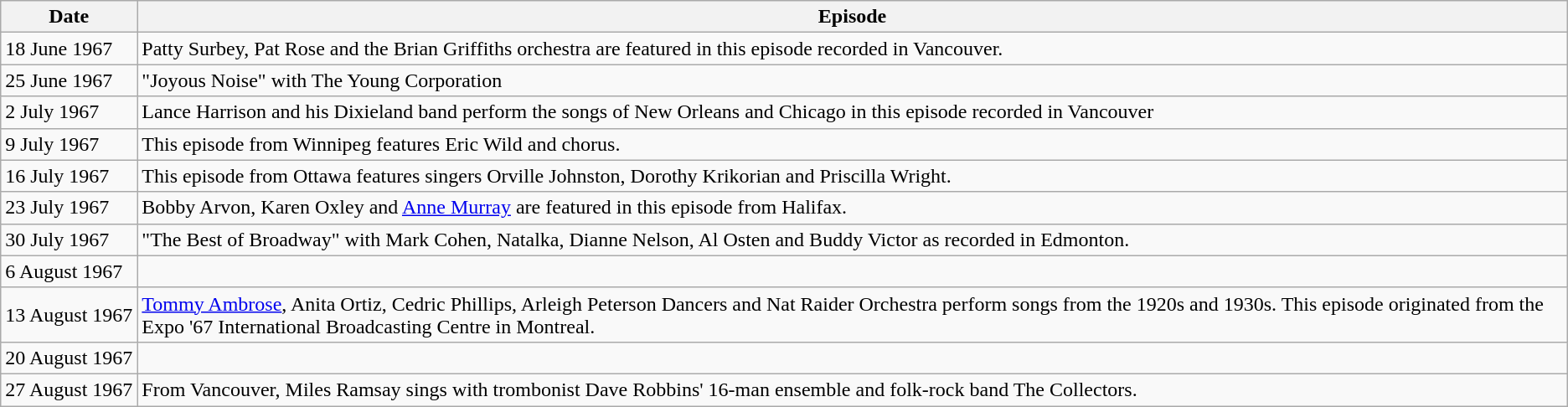<table class="wikitable">
<tr>
<th>Date</th>
<th>Episode</th>
</tr>
<tr>
<td>18 June 1967</td>
<td>Patty Surbey, Pat Rose and the Brian Griffiths orchestra are featured in this episode recorded in Vancouver.</td>
</tr>
<tr>
<td>25 June 1967</td>
<td>"Joyous Noise" with The Young Corporation</td>
</tr>
<tr>
<td>2 July 1967</td>
<td>Lance Harrison and his Dixieland band perform the songs of New Orleans and Chicago in this episode recorded in Vancouver</td>
</tr>
<tr>
<td>9 July 1967</td>
<td>This episode from Winnipeg features Eric Wild and chorus.</td>
</tr>
<tr>
<td>16 July 1967</td>
<td>This episode from Ottawa features singers Orville Johnston, Dorothy Krikorian and Priscilla Wright.</td>
</tr>
<tr>
<td>23 July 1967</td>
<td>Bobby Arvon, Karen Oxley and <a href='#'>Anne Murray</a> are featured in this episode from Halifax.</td>
</tr>
<tr>
<td>30 July 1967</td>
<td>"The Best of Broadway" with Mark Cohen, Natalka, Dianne Nelson, Al Osten and Buddy Victor as recorded in Edmonton.</td>
</tr>
<tr>
<td>6 August 1967</td>
<td></td>
</tr>
<tr>
<td>13 August 1967</td>
<td><a href='#'>Tommy Ambrose</a>, Anita Ortiz, Cedric Phillips, Arleigh Peterson Dancers and Nat Raider Orchestra perform songs from the 1920s and 1930s. This episode originated from the Expo '67 International Broadcasting Centre in Montreal.</td>
</tr>
<tr>
<td>20 August 1967</td>
<td></td>
</tr>
<tr>
<td>27 August 1967</td>
<td>From Vancouver, Miles Ramsay sings with trombonist Dave Robbins' 16-man ensemble and folk-rock band The Collectors.</td>
</tr>
</table>
